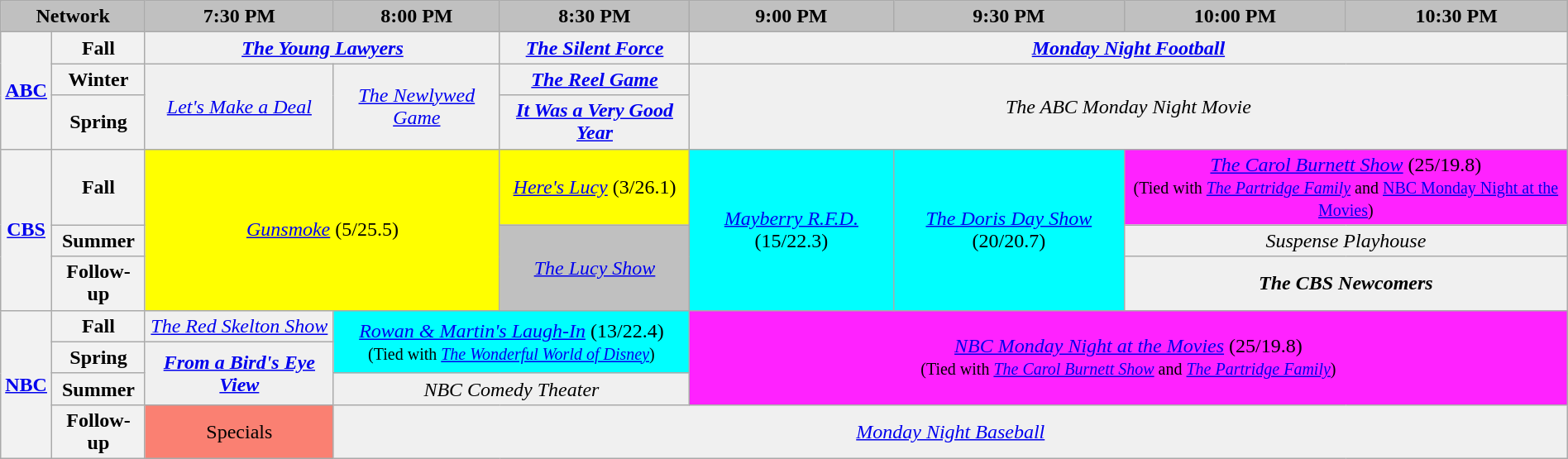<table class="wikitable plainrowheaders" style="width:100%; margin:auto; text-align:center;">
<tr>
<th colspan="2" style="background-color:#C0C0C0;text-align:center">Network</th>
<th style="background-color:#C0C0C0;text-align:center">7:30 PM</th>
<th style="background-color:#C0C0C0;text-align:center">8:00 PM</th>
<th style="background-color:#C0C0C0;text-align:center">8:30 PM</th>
<th style="background-color:#C0C0C0;text-align:center">9:00 PM</th>
<th style="background-color:#C0C0C0;text-align:center">9:30 PM</th>
<th style="background-color:#C0C0C0;text-align:center">10:00 PM</th>
<th style="background-color:#C0C0C0;text-align:center">10:30 PM</th>
</tr>
<tr>
<th bgcolor="#C0C0C0" rowspan="3"><a href='#'>ABC</a></th>
<th>Fall</th>
<td bgcolor="#F0F0F0" colspan="2"><strong><em><a href='#'>The Young Lawyers</a></em></strong></td>
<td bgcolor="#F0F0F0"><strong><em><a href='#'>The Silent Force</a></em></strong></td>
<td bgcolor="#F0F0F0" colspan="4"><strong><em><a href='#'>Monday Night Football</a></em></strong></td>
</tr>
<tr>
<th>Winter</th>
<td bgcolor="#F0F0F0" rowspan="2"><em><a href='#'>Let's Make a Deal</a></em></td>
<td bgcolor="#F0F0F0" rowspan="2"><em><a href='#'>The Newlywed Game</a></em></td>
<td bgcolor="#F0F0F0"><strong><em><a href='#'>The Reel Game</a></em></strong></td>
<td bgcolor="#F0F0F0" colspan="4" rowspan="2"><em>The ABC Monday Night Movie</em></td>
</tr>
<tr>
<th>Spring</th>
<td bgcolor="#F0F0F0"><strong><em><a href='#'>It Was a Very Good Year</a></em></strong></td>
</tr>
<tr>
<th rowspan="3" bgcolor="#C0C0C0"><a href='#'>CBS</a></th>
<th>Fall</th>
<td colspan="2" rowspan="3" bgcolor="#FFFF00"><em><a href='#'>Gunsmoke</a></em> (5/25.5)</td>
<td bgcolor="#FFFF00"><em><a href='#'>Here's Lucy</a></em> (3/26.1)</td>
<td rowspan="3" bgcolor="#00FFFF"><em><a href='#'>Mayberry R.F.D.</a></em> (15/22.3)</td>
<td rowspan="3" bgcolor="#00FFFF"><em><a href='#'>The Doris Day Show</a></em> (20/20.7)</td>
<td bgcolor="#FF22FF" colspan="2"><em><a href='#'>The Carol Burnett Show</a></em> (25/19.8)<br><small>(Tied with <em><a href='#'>The Partridge Family</a></em> and <a href='#'>NBC Monday Night at the Movies</a>)</small></td>
</tr>
<tr>
<th>Summer</th>
<td rowspan="2" bgcolor="#C0C0C0"><em><a href='#'>The Lucy Show</a></em> </td>
<td colspan="2" bgcolor="#F0F0F0"><em>Suspense Playhouse</em></td>
</tr>
<tr>
<th>Follow-up</th>
<td colspan="2" bgcolor="#F0F0F0"><strong><em>The CBS Newcomers</em></strong></td>
</tr>
<tr>
<th rowspan="4" bgcolor="#C0C0C0"><a href='#'>NBC</a></th>
<th>Fall</th>
<td bgcolor="#F0F0F0"><em><a href='#'>The Red Skelton Show</a></em></td>
<td colspan="2" rowspan="2" bgcolor="#00FFFF"><em><a href='#'>Rowan & Martin's Laugh-In</a></em> (13/22.4)<br><small>(Tied with <em><a href='#'>The Wonderful World of Disney</a></em>)</small></td>
<td colspan="4" rowspan="3" bgcolor="#FF22FF"><em><a href='#'>NBC Monday Night at the Movies</a></em> (25/19.8)<br><small>(Tied with <em><a href='#'>The Carol Burnett Show</a></em> and <em><a href='#'>The Partridge Family</a></em>)</small></td>
</tr>
<tr>
<th>Spring</th>
<td rowspan="2" bgcolor="#F0F0F0"><strong><em><a href='#'>From a Bird's Eye View</a></em></strong></td>
</tr>
<tr>
<th>Summer</th>
<td colspan="2" bgcolor="#F0F0F0"><em>NBC Comedy Theater</em></td>
</tr>
<tr>
<th>Follow-up</th>
<td bgcolor="#FA8072">Specials</td>
<td colspan="6" bgcolor="#F0F0F0"><em><a href='#'>Monday Night Baseball</a></em></td>
</tr>
</table>
